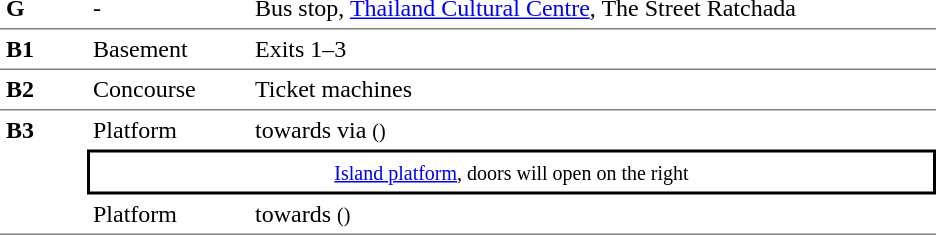<table table border=0 cellspacing=0 cellpadding=4>
<tr>
<td style = "border-bottom:solid 1px gray;" rowspan=1 valign=top><strong>G</strong></td>
<td style = "border-bottom:solid 1px gray;" valign=top>-</td>
<td style = "border-bottom:solid 1px gray;" valign=top>Bus stop, <a href='#'>Thailand Cultural Centre</a>, The Street Ratchada</td>
</tr>
<tr>
<td style = "border-bottom:solid 1px gray;" rowspan=1 valign=top><strong>B1</strong></td>
<td style = "border-bottom:solid 1px gray;" valign=top>Basement</td>
<td style = "border-bottom:solid 1px gray;" valign=top>Exits 1–3</td>
</tr>
<tr>
<td style = "border-bottom:solid 1px gray;" rowspan=1 valign=top><strong>B2</strong></td>
<td style = "border-bottom:solid 1px gray;" valign=top>Concourse</td>
<td style = "border-bottom:solid 1px gray;" valign=top>Ticket machines</td>
</tr>
<tr>
<td style="border-bottom:solid 1px gray;" rowspan=3 valign=top width=50><strong>B3</strong></td>
<td width=100>Platform </td>
<td width=450> towards  via  <small>()</small></td>
</tr>
<tr>
<td style = "border-top:solid 2px black;border-right:solid 2px black;border-left:solid 2px black;border-bottom:solid 2px black; text-align:center;" colspan=2><small><a href='#'>Island platform</a>, doors will open on the right</small></td>
</tr>
<tr>
<td style="border-bottom:solid 1px gray;" width=100>Platform </td>
<td style="border-bottom:solid 1px gray;" width=450> towards  <small>()</small></td>
</tr>
</table>
